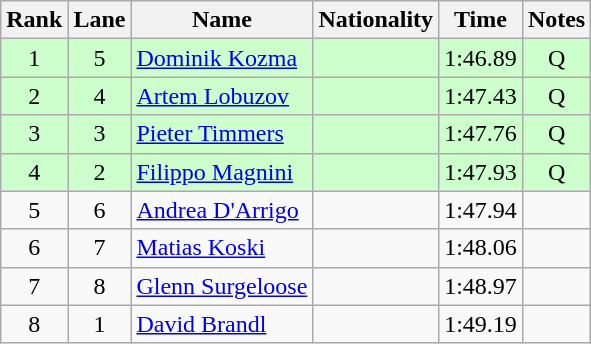<table class="wikitable sortable" style="text-align:center">
<tr>
<th>Rank</th>
<th>Lane</th>
<th>Name</th>
<th>Nationality</th>
<th>Time</th>
<th>Notes</th>
</tr>
<tr bgcolor=ccffcc>
<td>1</td>
<td>5</td>
<td align=left><a href='#'>Dominik Kozma</a></td>
<td align=left></td>
<td>1:46.89</td>
<td>Q</td>
</tr>
<tr bgcolor=ccffcc>
<td>2</td>
<td>4</td>
<td align=left><a href='#'>Artem Lobuzov</a></td>
<td align=left></td>
<td>1:47.43</td>
<td>Q</td>
</tr>
<tr bgcolor=ccffcc>
<td>3</td>
<td>3</td>
<td align=left><a href='#'>Pieter Timmers</a></td>
<td align=left></td>
<td>1:47.76</td>
<td>Q</td>
</tr>
<tr bgcolor=ccffcc>
<td>4</td>
<td>2</td>
<td align=left><a href='#'>Filippo Magnini</a></td>
<td align=left></td>
<td>1:47.93</td>
<td>Q</td>
</tr>
<tr>
<td>5</td>
<td>6</td>
<td align=left><a href='#'>Andrea D'Arrigo</a></td>
<td align=left></td>
<td>1:47.94</td>
<td></td>
</tr>
<tr>
<td>6</td>
<td>7</td>
<td align=left><a href='#'>Matias Koski</a></td>
<td align=left></td>
<td>1:48.06</td>
<td></td>
</tr>
<tr>
<td>7</td>
<td>8</td>
<td align=left><a href='#'>Glenn Surgeloose</a></td>
<td align=left></td>
<td>1:48.97</td>
<td></td>
</tr>
<tr>
<td>8</td>
<td>1</td>
<td align=left><a href='#'>David Brandl</a></td>
<td align=left></td>
<td>1:49.19</td>
<td></td>
</tr>
</table>
